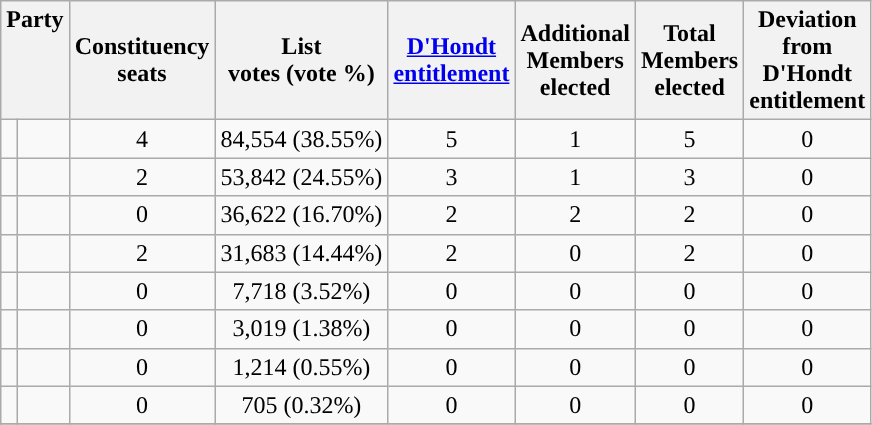<table class="wikitable" style="text-align:center">
<tr>
<th colspan="2" rowspan="1" align="center" valign="top">Party</th>
<th>Constituency<br>seats</th>
<th>List<br>votes (vote %)</th>
<th><a href='#'>D'Hondt<br>entitlement</a></th>
<th>Additional<br>Members<br>elected</th>
<th>Total<br>Members<br>elected</th>
<th>Deviation<br>from<br>D'Hondt<br>entitlement</th>
</tr>
<tr>
<td style="width: 4px"></td>
<td style="text-align: left;" scope="row"><strong><a href='#'></a></strong></td>
<td>4</td>
<td>84,554 (38.55%)</td>
<td>5</td>
<td>1</td>
<td>5</td>
<td>0</td>
</tr>
<tr>
<td style="width: 4px"></td>
<td style="text-align: left;" scope="row"><strong><a href='#'></a></strong></td>
<td>2</td>
<td>53,842 (24.55%)</td>
<td>3</td>
<td>1</td>
<td>3</td>
<td>0</td>
</tr>
<tr>
<td style="width: 4px"></td>
<td style="text-align: left;" scope="row"><strong><a href='#'></a></strong></td>
<td>0</td>
<td>36,622 (16.70%)</td>
<td>2</td>
<td>2</td>
<td>2</td>
<td>0</td>
</tr>
<tr>
<td style="width: 4px"></td>
<td style="text-align: left;" scope="row"><strong><a href='#'></a></strong></td>
<td>2</td>
<td>31,683 (14.44%)</td>
<td>2</td>
<td>0</td>
<td>2</td>
<td>0</td>
</tr>
<tr>
<td style="width: 4px"></td>
<td style="text-align: left;" scope="row"><a href='#'></a></td>
<td>0</td>
<td>7,718 (3.52%)</td>
<td>0</td>
<td>0</td>
<td>0</td>
<td>0</td>
</tr>
<tr>
<td style="width: 4px"></td>
<td style="text-align: left;" scope="row"><a href='#'></a></td>
<td>0</td>
<td>3,019 (1.38%)</td>
<td>0</td>
<td>0</td>
<td>0</td>
<td>0</td>
</tr>
<tr>
<td style="width: 4px"></td>
<td style="text-align: left;" scope="row"><a href='#'></a></td>
<td>0</td>
<td>1,214 (0.55%)</td>
<td>0</td>
<td>0</td>
<td>0</td>
<td>0</td>
</tr>
<tr>
<td style="width: 4px"></td>
<td style="text-align: left;" scope="row"><a href='#'></a></td>
<td>0</td>
<td>705 (0.32%)</td>
<td>0</td>
<td>0</td>
<td>0</td>
<td>0</td>
</tr>
<tr>
</tr>
</table>
